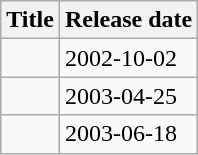<table class="wikitable">
<tr>
<th>Title</th>
<th>Release date</th>
</tr>
<tr>
<td></td>
<td>2002-10-02</td>
</tr>
<tr>
<td></td>
<td>2003-04-25</td>
</tr>
<tr>
<td></td>
<td>2003-06-18</td>
</tr>
</table>
